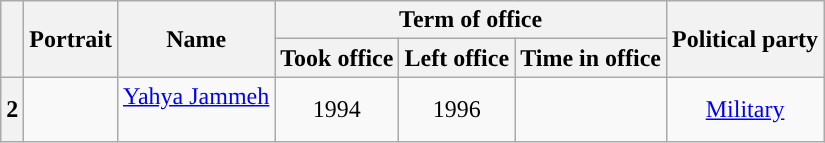<table class="wikitable" style="text-align:center">
<tr>
<th rowspan="2"></th>
<th rowspan="2">Portrait</th>
<th rowspan="2">Name<br></th>
<th colspan="3">Term of office</th>
<th rowspan="2">Political party</th>
</tr>
<tr>
<th>Took office</th>
<th>Left office</th>
<th>Time in office</th>
</tr>
<tr>
<th style="background:">2</th>
<td></td>
<td><a href='#'> Yahya Jammeh</a><br><br></td>
<td> 1994</td>
<td> 1996</td>
<td></td>
<td><a href='#'>Military</a></td>
</tr>
</table>
